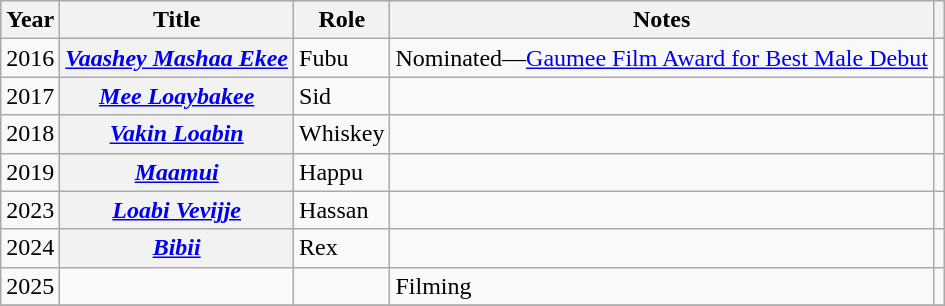<table class="wikitable sortable plainrowheaders">
<tr style="background:#ccc; text-align:center;">
<th scope="col">Year</th>
<th scope="col">Title</th>
<th scope="col">Role</th>
<th scope="col">Notes</th>
<th scope="col" class="unsortable"></th>
</tr>
<tr>
<td>2016</td>
<th scope="row"><em><a href='#'>Vaashey Mashaa Ekee</a></em></th>
<td>Fubu</td>
<td>Nominated—<a href='#'>Gaumee Film Award for Best Male Debut</a></td>
<td style="text-align: center;"></td>
</tr>
<tr>
<td>2017</td>
<th scope="row"><em><a href='#'>Mee Loaybakee</a></em></th>
<td>Sid</td>
<td></td>
<td style="text-align: center;"></td>
</tr>
<tr>
<td>2018</td>
<th scope="row"><em><a href='#'>Vakin Loabin</a></em></th>
<td>Whiskey</td>
<td></td>
<td style="text-align: center;"></td>
</tr>
<tr>
<td>2019</td>
<th scope="row"><em><a href='#'>Maamui</a></em></th>
<td>Happu</td>
<td></td>
<td style="text-align: center;"></td>
</tr>
<tr>
<td>2023</td>
<th scope="row"><em><a href='#'>Loabi Vevijje</a></em></th>
<td>Hassan</td>
<td></td>
<td style="text-align:center;"></td>
</tr>
<tr>
<td>2024</td>
<th scope="row"><em><a href='#'>Bibii</a></em></th>
<td>Rex</td>
<td></td>
<td style="text-align:center;"></td>
</tr>
<tr>
<td>2025</td>
<td></td>
<td></td>
<td>Filming</td>
<td></td>
</tr>
<tr>
</tr>
</table>
